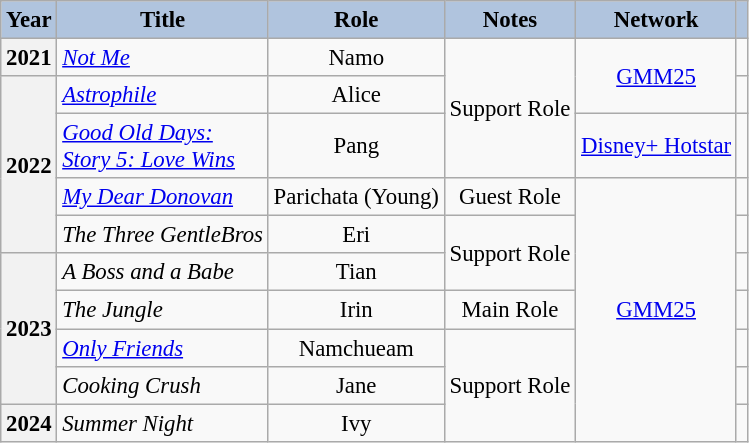<table class="wikitable" style="font-size: 95%;">
<tr>
<th style="background: #B0C4DE;">Year</th>
<th style="background: #B0C4DE;">Title</th>
<th style="background: #B0C4DE;">Role</th>
<th style="background: #B0C4DE;">Notes</th>
<th style="background: #B0C4DE;">Network</th>
<th style="background: #B0C4DE;"  class="unsortable"></th>
</tr>
<tr>
<th>2021</th>
<td><em><a href='#'>Not Me</a></em></td>
<td align="center">Namo</td>
<td rowspan = "3" ; align="center">Support Role</td>
<td rowspan = "2" ; align="center"><a href='#'>GMM25</a></td>
<td align="center"></td>
</tr>
<tr>
<th rowspan = "4">2022</th>
<td><em><a href='#'>Astrophile</a></em></td>
<td align="center">Alice</td>
<td align="center"></td>
</tr>
<tr>
<td><em><a href='#'>Good Old Days:<br>Story 5: Love Wins</a></em></td>
<td align="center">Pang</td>
<td align="center"><a href='#'>Disney+ Hotstar</a></td>
<td align="center"></td>
</tr>
<tr>
<td><em><a href='#'>My Dear Donovan</a></em></td>
<td align="center">Parichata (Young)</td>
<td align="center">Guest Role</td>
<td rowspan="7" align="center" ;><a href='#'>GMM25</a></td>
<td align="center"></td>
</tr>
<tr>
<td><em>The Three GentleBros</em></td>
<td align="center">Eri</td>
<td rowspan = "2" ; align="center">Support Role</td>
<td align="center"></td>
</tr>
<tr>
<th rowspan="4">2023</th>
<td><em>A Boss and a Babe</em></td>
<td align="center">Tian</td>
<td align="center"></td>
</tr>
<tr>
<td><em>The Jungle</em></td>
<td align="center">Irin</td>
<td align="center">Main Role</td>
<td align="center"></td>
</tr>
<tr>
<td><em><a href='#'>Only Friends</a></em></td>
<td align="center">Namchueam</td>
<td rowspan="3"; text-align:center;">Support Role</td>
<td text-align:center;"></td>
</tr>
<tr>
<td><em>Cooking Crush</em></td>
<td align="center">Jane</td>
<td></td>
</tr>
<tr>
<th>2024</th>
<td><em>Summer Night</em></td>
<td align="center">Ivy</td>
<td></td>
</tr>
</table>
